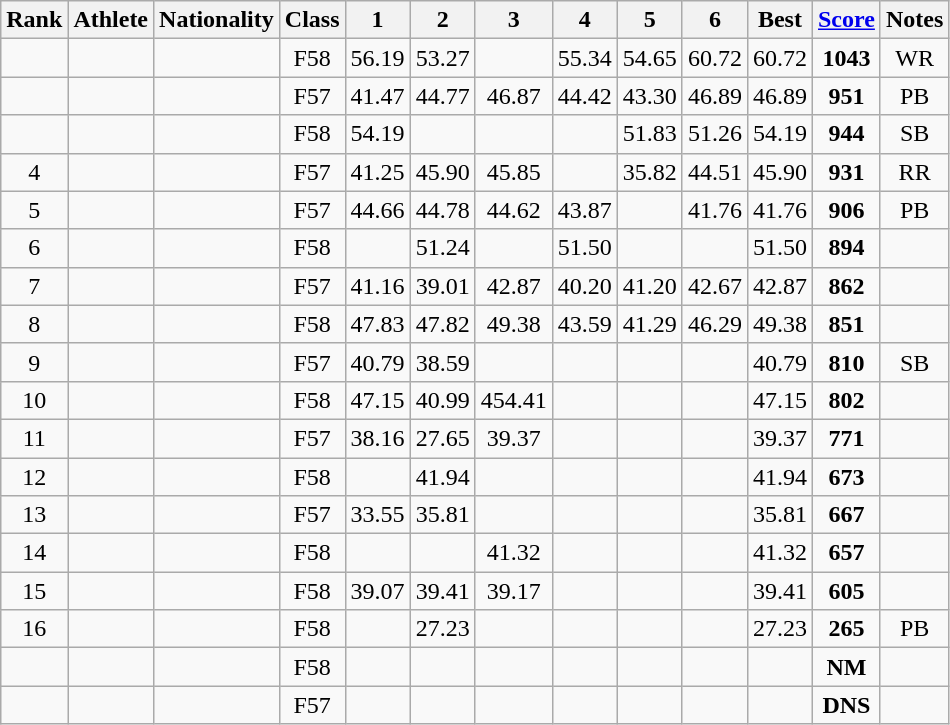<table class="wikitable sortable" style="text-align:center">
<tr>
<th>Rank</th>
<th>Athlete</th>
<th>Nationality</th>
<th>Class</th>
<th>1</th>
<th>2</th>
<th>3</th>
<th>4</th>
<th>5</th>
<th>6</th>
<th>Best</th>
<th><a href='#'>Score</a></th>
<th>Notes</th>
</tr>
<tr>
<td></td>
<td align=left></td>
<td align="left"></td>
<td>F58</td>
<td>56.19</td>
<td>53.27</td>
<td></td>
<td>55.34</td>
<td>54.65</td>
<td>60.72</td>
<td>60.72</td>
<td><strong>1043</strong></td>
<td>WR</td>
</tr>
<tr>
<td></td>
<td align=left></td>
<td align="left"></td>
<td>F57</td>
<td>41.47</td>
<td>44.77</td>
<td>46.87</td>
<td>44.42</td>
<td>43.30</td>
<td>46.89</td>
<td>46.89</td>
<td><strong>951</strong></td>
<td>PB</td>
</tr>
<tr>
<td></td>
<td align=left></td>
<td align="left"></td>
<td>F58</td>
<td>54.19</td>
<td></td>
<td></td>
<td></td>
<td>51.83</td>
<td>51.26</td>
<td>54.19</td>
<td><strong>944</strong></td>
<td>SB</td>
</tr>
<tr>
<td>4</td>
<td align=left></td>
<td align="left"></td>
<td>F57</td>
<td>41.25</td>
<td>45.90</td>
<td>45.85</td>
<td></td>
<td>35.82</td>
<td>44.51</td>
<td>45.90</td>
<td><strong>931</strong></td>
<td>RR</td>
</tr>
<tr>
<td>5</td>
<td align=left></td>
<td align="left"></td>
<td>F57</td>
<td>44.66</td>
<td>44.78</td>
<td>44.62</td>
<td>43.87</td>
<td></td>
<td>41.76</td>
<td>41.76</td>
<td><strong>906</strong></td>
<td>PB</td>
</tr>
<tr>
<td>6</td>
<td align=left></td>
<td align="left"></td>
<td>F58</td>
<td></td>
<td>51.24</td>
<td></td>
<td>51.50</td>
<td></td>
<td></td>
<td>51.50</td>
<td><strong>894</strong></td>
<td></td>
</tr>
<tr>
<td>7</td>
<td align=left></td>
<td align="left"></td>
<td>F57</td>
<td>41.16</td>
<td>39.01</td>
<td>42.87</td>
<td>40.20</td>
<td>41.20</td>
<td>42.67</td>
<td>42.87</td>
<td><strong>862</strong></td>
<td></td>
</tr>
<tr>
<td>8</td>
<td align=left></td>
<td align="left"></td>
<td>F58</td>
<td>47.83</td>
<td>47.82</td>
<td>49.38</td>
<td>43.59</td>
<td>41.29</td>
<td>46.29</td>
<td>49.38</td>
<td><strong>851</strong></td>
<td></td>
</tr>
<tr>
<td>9</td>
<td align=left></td>
<td align="left"></td>
<td>F57</td>
<td>40.79</td>
<td>38.59</td>
<td></td>
<td></td>
<td></td>
<td></td>
<td>40.79</td>
<td><strong>810</strong></td>
<td>SB</td>
</tr>
<tr>
<td>10</td>
<td align=left></td>
<td align="left"></td>
<td>F58</td>
<td>47.15</td>
<td>40.99</td>
<td>454.41</td>
<td></td>
<td></td>
<td></td>
<td>47.15</td>
<td><strong>802</strong></td>
<td></td>
</tr>
<tr>
<td>11</td>
<td align=left></td>
<td align="left"></td>
<td>F57</td>
<td>38.16</td>
<td>27.65</td>
<td>39.37</td>
<td></td>
<td></td>
<td></td>
<td>39.37</td>
<td><strong>771</strong></td>
<td></td>
</tr>
<tr>
<td>12</td>
<td align=left></td>
<td align="left"></td>
<td>F58</td>
<td></td>
<td>41.94</td>
<td></td>
<td></td>
<td></td>
<td></td>
<td>41.94</td>
<td><strong>673</strong></td>
<td></td>
</tr>
<tr>
<td>13</td>
<td align=left></td>
<td align="left"></td>
<td>F57</td>
<td>33.55</td>
<td>35.81</td>
<td></td>
<td></td>
<td></td>
<td></td>
<td>35.81</td>
<td><strong>667</strong></td>
<td></td>
</tr>
<tr>
<td>14</td>
<td align=left></td>
<td align="left"></td>
<td>F58</td>
<td></td>
<td></td>
<td>41.32</td>
<td></td>
<td></td>
<td></td>
<td>41.32</td>
<td><strong>657</strong></td>
<td></td>
</tr>
<tr>
<td>15</td>
<td align=left></td>
<td align="left"></td>
<td>F58</td>
<td>39.07</td>
<td>39.41</td>
<td>39.17</td>
<td></td>
<td></td>
<td></td>
<td>39.41</td>
<td><strong>605</strong></td>
<td></td>
</tr>
<tr>
<td>16</td>
<td align=left></td>
<td align="left"></td>
<td>F58</td>
<td></td>
<td>27.23</td>
<td></td>
<td></td>
<td></td>
<td></td>
<td>27.23</td>
<td><strong>265</strong></td>
<td>PB</td>
</tr>
<tr>
<td></td>
<td align=left></td>
<td align="left"></td>
<td>F58</td>
<td></td>
<td></td>
<td></td>
<td></td>
<td></td>
<td></td>
<td></td>
<td><strong>NM</strong></td>
<td></td>
</tr>
<tr>
<td></td>
<td align=left></td>
<td align="left"></td>
<td>F57</td>
<td></td>
<td></td>
<td></td>
<td></td>
<td></td>
<td></td>
<td></td>
<td><strong>DNS</strong></td>
<td></td>
</tr>
</table>
